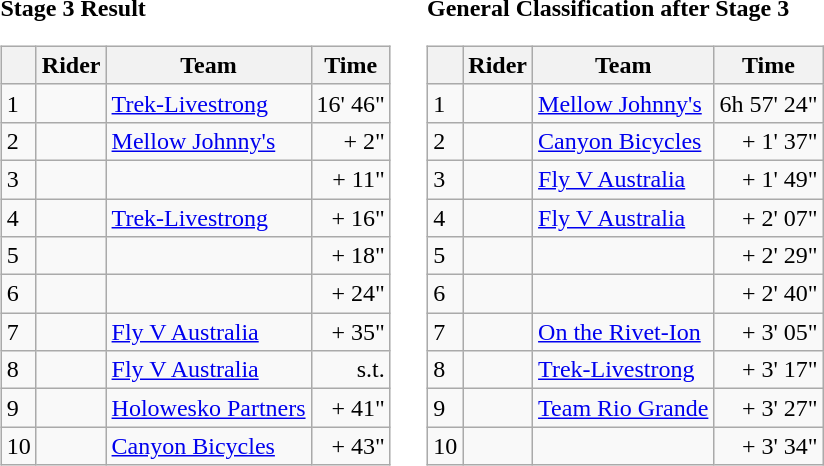<table>
<tr>
<td><strong>Stage 3 Result</strong><br><table class="wikitable">
<tr>
<th></th>
<th>Rider</th>
<th>Team</th>
<th>Time</th>
</tr>
<tr>
<td>1</td>
<td></td>
<td><a href='#'>Trek-Livestrong</a></td>
<td align="right">16' 46"</td>
</tr>
<tr>
<td>2</td>
<td></td>
<td><a href='#'>Mellow Johnny's</a></td>
<td align="right">+ 2"</td>
</tr>
<tr>
<td>3</td>
<td></td>
<td></td>
<td align="right">+ 11"</td>
</tr>
<tr>
<td>4</td>
<td></td>
<td><a href='#'>Trek-Livestrong</a></td>
<td align="right">+ 16"</td>
</tr>
<tr>
<td>5</td>
<td></td>
<td></td>
<td align="right">+ 18"</td>
</tr>
<tr>
<td>6</td>
<td></td>
<td></td>
<td align="right">+ 24"</td>
</tr>
<tr>
<td>7</td>
<td></td>
<td><a href='#'>Fly V Australia</a></td>
<td align="right">+ 35"</td>
</tr>
<tr>
<td>8</td>
<td></td>
<td><a href='#'>Fly V Australia</a></td>
<td align="right">s.t.</td>
</tr>
<tr>
<td>9</td>
<td></td>
<td><a href='#'>Holowesko Partners</a></td>
<td align="right">+ 41"</td>
</tr>
<tr>
<td>10</td>
<td></td>
<td><a href='#'>Canyon Bicycles</a></td>
<td align="right">+ 43"</td>
</tr>
</table>
</td>
<td></td>
<td><strong>General Classification after Stage 3</strong><br><table class="wikitable">
<tr>
<th></th>
<th>Rider</th>
<th>Team</th>
<th>Time</th>
</tr>
<tr>
<td>1</td>
<td></td>
<td><a href='#'>Mellow Johnny's</a></td>
<td align="right">6h 57' 24"</td>
</tr>
<tr>
<td>2</td>
<td></td>
<td><a href='#'>Canyon Bicycles</a></td>
<td align="right">+ 1' 37"</td>
</tr>
<tr>
<td>3</td>
<td></td>
<td><a href='#'>Fly V Australia</a></td>
<td align="right">+ 1' 49"</td>
</tr>
<tr>
<td>4</td>
<td></td>
<td><a href='#'>Fly V Australia</a></td>
<td align="right">+ 2' 07"</td>
</tr>
<tr>
<td>5</td>
<td></td>
<td></td>
<td align="right">+ 2' 29"</td>
</tr>
<tr>
<td>6</td>
<td></td>
<td></td>
<td align="right">+ 2' 40"</td>
</tr>
<tr>
<td>7</td>
<td></td>
<td><a href='#'>On the Rivet-Ion</a></td>
<td align="right">+ 3' 05"</td>
</tr>
<tr>
<td>8</td>
<td></td>
<td><a href='#'>Trek-Livestrong</a></td>
<td align="right">+ 3' 17"</td>
</tr>
<tr>
<td>9</td>
<td></td>
<td><a href='#'>Team Rio Grande</a></td>
<td align="right">+ 3' 27"</td>
</tr>
<tr>
<td>10</td>
<td></td>
<td></td>
<td align="right">+ 3' 34"</td>
</tr>
</table>
</td>
</tr>
</table>
